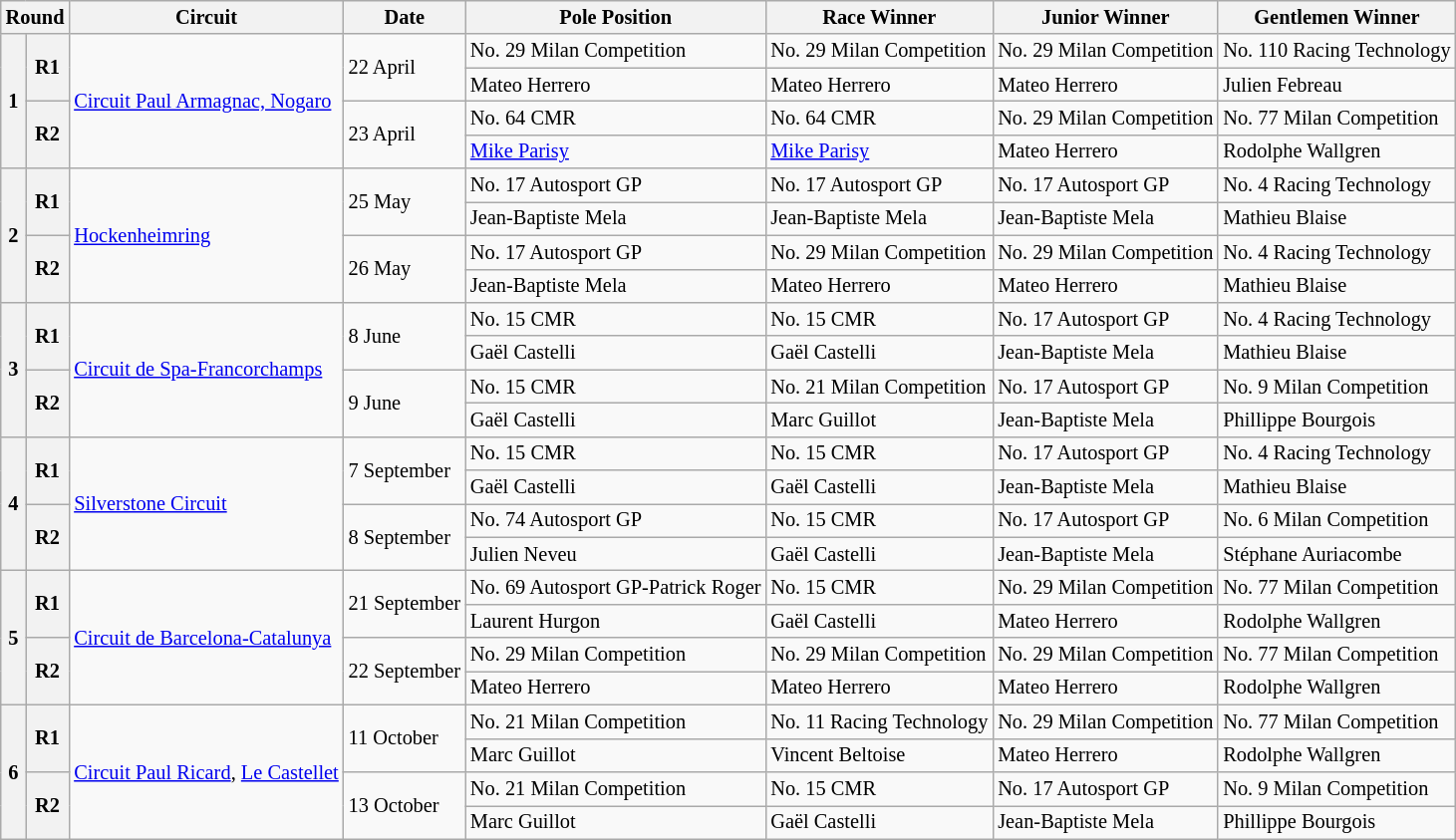<table class="wikitable" style="font-size: 85%;">
<tr>
<th colspan="2">Round</th>
<th>Circuit</th>
<th>Date</th>
<th>Pole Position</th>
<th>Race Winner</th>
<th>Junior Winner</th>
<th>Gentlemen Winner</th>
</tr>
<tr>
<th rowspan="4">1</th>
<th rowspan="2">R1</th>
<td rowspan="4"> <a href='#'>Circuit Paul Armagnac, Nogaro</a></td>
<td rowspan="2">22 April</td>
<td> No. 29 Milan Competition</td>
<td> No. 29 Milan Competition</td>
<td> No. 29 Milan Competition</td>
<td> No. 110 Racing Technology</td>
</tr>
<tr>
<td> Mateo Herrero</td>
<td> Mateo Herrero</td>
<td> Mateo Herrero</td>
<td> Julien Febreau</td>
</tr>
<tr>
<th rowspan="2">R2</th>
<td rowspan="2">23 April</td>
<td> No. 64 CMR</td>
<td> No. 64 CMR</td>
<td> No. 29 Milan Competition</td>
<td> No. 77 Milan Competition</td>
</tr>
<tr>
<td> <a href='#'>Mike Parisy</a></td>
<td> <a href='#'>Mike Parisy</a></td>
<td> Mateo Herrero</td>
<td> Rodolphe Wallgren</td>
</tr>
<tr>
<th rowspan="4">2</th>
<th rowspan="2">R1</th>
<td rowspan="4"> <a href='#'>Hockenheimring</a></td>
<td rowspan="2">25 May</td>
<td> No. 17 Autosport GP</td>
<td> No. 17 Autosport GP</td>
<td> No. 17 Autosport GP</td>
<td> No. 4 Racing Technology</td>
</tr>
<tr>
<td> Jean-Baptiste Mela</td>
<td> Jean-Baptiste Mela</td>
<td> Jean-Baptiste Mela</td>
<td> Mathieu Blaise</td>
</tr>
<tr>
<th rowspan="2">R2</th>
<td rowspan="2">26 May</td>
<td> No. 17 Autosport GP</td>
<td> No. 29 Milan Competition</td>
<td> No. 29 Milan Competition</td>
<td> No. 4 Racing Technology</td>
</tr>
<tr>
<td> Jean-Baptiste Mela</td>
<td> Mateo Herrero</td>
<td> Mateo Herrero</td>
<td> Mathieu Blaise</td>
</tr>
<tr>
<th rowspan="4">3</th>
<th rowspan="2">R1</th>
<td rowspan="4"> <a href='#'>Circuit de Spa-Francorchamps</a></td>
<td rowspan="2">8 June</td>
<td> No. 15 CMR</td>
<td> No. 15 CMR</td>
<td> No. 17 Autosport GP</td>
<td> No. 4 Racing Technology</td>
</tr>
<tr>
<td> Gaël Castelli</td>
<td> Gaël Castelli</td>
<td> Jean-Baptiste Mela</td>
<td> Mathieu Blaise</td>
</tr>
<tr>
<th rowspan="2">R2</th>
<td rowspan="2">9 June</td>
<td> No. 15 CMR</td>
<td> No. 21 Milan Competition</td>
<td> No. 17 Autosport GP</td>
<td> No. 9 Milan Competition</td>
</tr>
<tr>
<td> Gaël Castelli</td>
<td> Marc Guillot</td>
<td> Jean-Baptiste Mela</td>
<td> Phillippe Bourgois</td>
</tr>
<tr>
<th rowspan="4">4</th>
<th rowspan="2">R1</th>
<td rowspan="4"> <a href='#'>Silverstone Circuit</a></td>
<td rowspan="2">7 September</td>
<td> No. 15 CMR</td>
<td> No. 15 CMR</td>
<td> No. 17 Autosport GP</td>
<td> No. 4 Racing Technology</td>
</tr>
<tr>
<td> Gaël Castelli</td>
<td> Gaël Castelli</td>
<td> Jean-Baptiste Mela</td>
<td> Mathieu Blaise</td>
</tr>
<tr>
<th rowspan="2">R2</th>
<td rowspan="2">8 September</td>
<td> No. 74 Autosport GP</td>
<td> No. 15 CMR</td>
<td> No. 17 Autosport GP</td>
<td> No. 6 Milan Competition</td>
</tr>
<tr>
<td> Julien Neveu</td>
<td> Gaël Castelli</td>
<td> Jean-Baptiste Mela</td>
<td> Stéphane Auriacombe</td>
</tr>
<tr>
<th rowspan="4">5</th>
<th rowspan="2">R1</th>
<td rowspan="4"> <a href='#'>Circuit de Barcelona-Catalunya</a></td>
<td rowspan="2">21 September</td>
<td> No. 69 Autosport GP-Patrick Roger</td>
<td> No. 15 CMR</td>
<td> No. 29 Milan Competition</td>
<td> No. 77 Milan Competition</td>
</tr>
<tr>
<td> Laurent Hurgon</td>
<td> Gaël Castelli</td>
<td> Mateo Herrero</td>
<td> Rodolphe Wallgren</td>
</tr>
<tr>
<th rowspan="2">R2</th>
<td rowspan="2">22 September</td>
<td> No. 29 Milan Competition</td>
<td> No. 29 Milan Competition</td>
<td> No. 29 Milan Competition</td>
<td> No. 77 Milan Competition</td>
</tr>
<tr>
<td> Mateo Herrero</td>
<td> Mateo Herrero</td>
<td> Mateo Herrero</td>
<td> Rodolphe Wallgren</td>
</tr>
<tr>
<th rowspan="4">6</th>
<th rowspan="2">R1</th>
<td rowspan="4"> <a href='#'>Circuit Paul Ricard</a>, <a href='#'>Le Castellet</a></td>
<td rowspan="2">11 October</td>
<td> No. 21 Milan Competition</td>
<td> No. 11 Racing Technology</td>
<td> No. 29 Milan Competition</td>
<td> No. 77 Milan Competition</td>
</tr>
<tr>
<td> Marc Guillot</td>
<td> Vincent Beltoise</td>
<td> Mateo Herrero</td>
<td> Rodolphe Wallgren</td>
</tr>
<tr>
<th rowspan="2">R2</th>
<td rowspan="2">13 October</td>
<td> No. 21 Milan Competition</td>
<td> No. 15 CMR</td>
<td> No. 17 Autosport GP</td>
<td> No. 9 Milan Competition</td>
</tr>
<tr>
<td> Marc Guillot</td>
<td> Gaël Castelli</td>
<td> Jean-Baptiste Mela</td>
<td> Phillippe Bourgois</td>
</tr>
</table>
